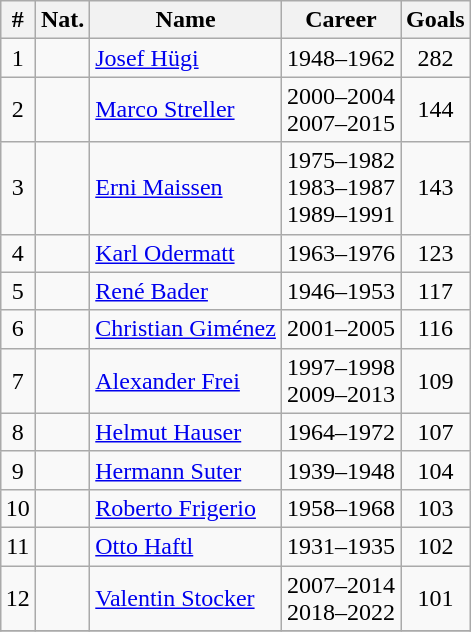<table class="wikitable sortable" align="right" style="text-align:center">
<tr>
<th class="unsortable">#</th>
<th class="unsortable">Nat.</th>
<th class="unsortable">Name</th>
<th class="unsortable">Career</th>
<th>Goals</th>
</tr>
<tr>
<td>1</td>
<td></td>
<td align="left"><a href='#'>Josef Hügi</a></td>
<td>1948–1962</td>
<td>282</td>
</tr>
<tr>
<td>2</td>
<td></td>
<td align="left"><a href='#'>Marco Streller</a></td>
<td>2000–2004<br>2007–2015</td>
<td>144</td>
</tr>
<tr>
<td>3</td>
<td></td>
<td align="left"><a href='#'>Erni Maissen</a></td>
<td>1975–1982<br>1983–1987<br>1989–1991</td>
<td>143</td>
</tr>
<tr>
<td>4</td>
<td></td>
<td align="left"><a href='#'>Karl Odermatt</a></td>
<td>1963–1976</td>
<td>123</td>
</tr>
<tr>
<td>5</td>
<td></td>
<td align="left"><a href='#'>René Bader</a></td>
<td>1946–1953</td>
<td>117</td>
</tr>
<tr>
<td>6</td>
<td></td>
<td align="left"><a href='#'>Christian Giménez</a></td>
<td>2001–2005</td>
<td>116</td>
</tr>
<tr>
<td>7</td>
<td></td>
<td align="left"><a href='#'>Alexander Frei</a></td>
<td>1997–1998<br>2009–2013</td>
<td>109</td>
</tr>
<tr>
<td>8</td>
<td></td>
<td align="left"><a href='#'>Helmut Hauser</a></td>
<td>1964–1972</td>
<td>107</td>
</tr>
<tr>
<td>9</td>
<td></td>
<td align="left"><a href='#'>Hermann Suter</a></td>
<td>1939–1948</td>
<td>104</td>
</tr>
<tr>
<td>10</td>
<td></td>
<td align="left"><a href='#'>Roberto Frigerio</a></td>
<td>1958–1968</td>
<td>103</td>
</tr>
<tr>
<td>11</td>
<td></td>
<td align="left"><a href='#'>Otto Haftl</a></td>
<td>1931–1935</td>
<td>102</td>
</tr>
<tr>
<td>12</td>
<td></td>
<td align="left"><a href='#'>Valentin Stocker</a></td>
<td>2007–2014<br>2018–2022</td>
<td>101</td>
</tr>
<tr>
</tr>
</table>
